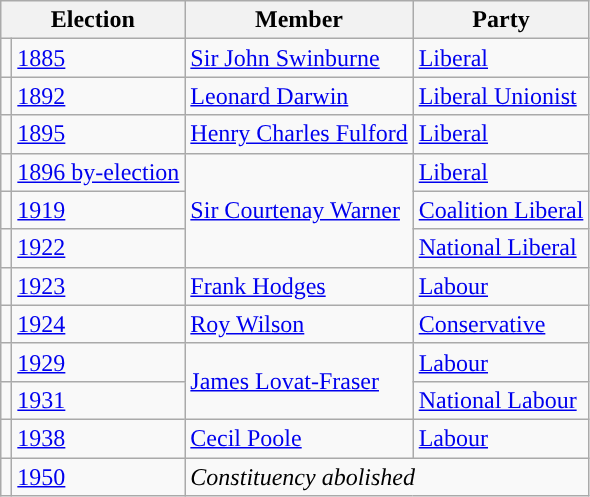<table class="wikitable">
<tr>
<th colspan="2">Election</th>
<th>Member</th>
<th>Party</th>
</tr>
<tr>
<td style="color:inherit;background-color: "></td>
<td><a href='#'>1885</a></td>
<td><a href='#'>Sir John Swinburne</a></td>
<td><a href='#'>Liberal</a></td>
</tr>
<tr>
<td style="color:inherit;background-color: "></td>
<td><a href='#'>1892</a></td>
<td><a href='#'>Leonard Darwin</a></td>
<td><a href='#'>Liberal Unionist</a></td>
</tr>
<tr>
<td style="color:inherit;background-color: "></td>
<td><a href='#'>1895</a></td>
<td><a href='#'>Henry Charles Fulford</a></td>
<td><a href='#'>Liberal</a></td>
</tr>
<tr>
<td style="color:inherit;background-color: "></td>
<td><a href='#'>1896 by-election</a></td>
<td rowspan="3"><a href='#'>Sir Courtenay Warner</a></td>
<td><a href='#'>Liberal</a></td>
</tr>
<tr>
<td style="color:inherit;background-color: "></td>
<td><a href='#'>1919</a></td>
<td><a href='#'>Coalition Liberal</a></td>
</tr>
<tr>
<td style="color:inherit;background-color: "></td>
<td><a href='#'>1922</a></td>
<td><a href='#'>National Liberal</a></td>
</tr>
<tr>
<td style="color:inherit;background-color: "></td>
<td><a href='#'>1923</a></td>
<td><a href='#'>Frank Hodges</a></td>
<td><a href='#'>Labour</a></td>
</tr>
<tr>
<td style="color:inherit;background-color: "></td>
<td><a href='#'>1924</a></td>
<td><a href='#'>Roy Wilson</a></td>
<td><a href='#'>Conservative</a></td>
</tr>
<tr>
<td style="color:inherit;background-color: "></td>
<td><a href='#'>1929</a></td>
<td rowspan="2"><a href='#'>James Lovat-Fraser</a></td>
<td><a href='#'>Labour</a></td>
</tr>
<tr>
<td style="color:inherit;background-color: "></td>
<td><a href='#'>1931</a></td>
<td><a href='#'>National Labour</a></td>
</tr>
<tr>
<td style="color:inherit;background-color: "></td>
<td><a href='#'>1938</a></td>
<td><a href='#'>Cecil Poole</a></td>
<td><a href='#'>Labour</a></td>
</tr>
<tr>
<td></td>
<td><a href='#'>1950</a></td>
<td colspan="2"><em>Constituency abolished</em></td>
</tr>
</table>
